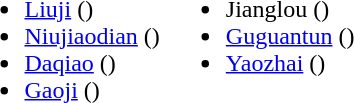<table>
<tr>
<td valign="top"><br><ul><li><a href='#'>Liuji</a> ()</li><li><a href='#'>Niujiaodian</a> ()</li><li><a href='#'>Daqiao</a> ()</li><li><a href='#'>Gaoji</a> ()</li></ul></td>
<td valign="top"><br><ul><li>Jianglou ()</li><li><a href='#'>Guguantun</a> ()</li><li><a href='#'>Yaozhai</a> ()</li></ul></td>
</tr>
</table>
